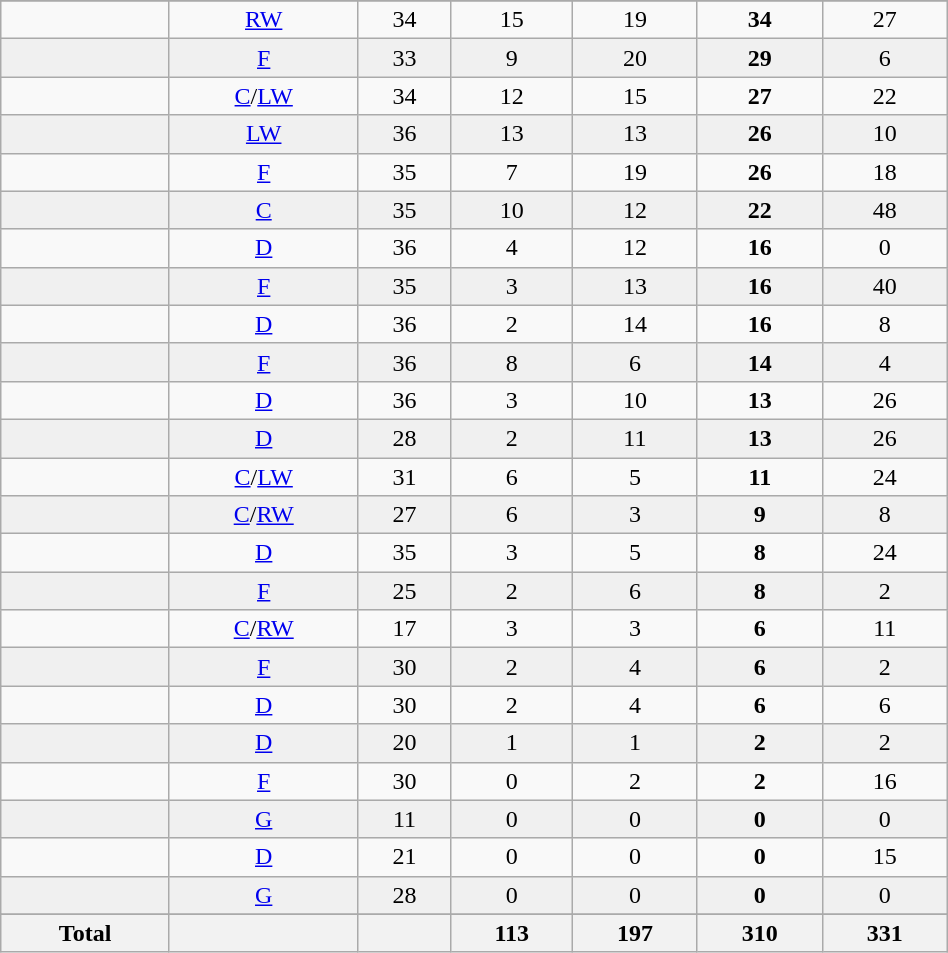<table class="wikitable sortable" width ="50%">
<tr align="center">
</tr>
<tr align="center" bgcolor="">
<td></td>
<td><a href='#'>RW</a></td>
<td>34</td>
<td>15</td>
<td>19</td>
<td><strong>34</strong></td>
<td>27</td>
</tr>
<tr align="center" bgcolor="f0f0f0">
<td></td>
<td><a href='#'>F</a></td>
<td>33</td>
<td>9</td>
<td>20</td>
<td><strong>29</strong></td>
<td>6</td>
</tr>
<tr align="center" bgcolor="">
<td></td>
<td><a href='#'>C</a>/<a href='#'>LW</a></td>
<td>34</td>
<td>12</td>
<td>15</td>
<td><strong>27</strong></td>
<td>22</td>
</tr>
<tr align="center" bgcolor="f0f0f0">
<td></td>
<td><a href='#'>LW</a></td>
<td>36</td>
<td>13</td>
<td>13</td>
<td><strong>26</strong></td>
<td>10</td>
</tr>
<tr align="center" bgcolor="">
<td></td>
<td><a href='#'>F</a></td>
<td>35</td>
<td>7</td>
<td>19</td>
<td><strong>26</strong></td>
<td>18</td>
</tr>
<tr align="center" bgcolor="f0f0f0">
<td></td>
<td><a href='#'>C</a></td>
<td>35</td>
<td>10</td>
<td>12</td>
<td><strong>22</strong></td>
<td>48</td>
</tr>
<tr align="center" bgcolor="">
<td></td>
<td><a href='#'>D</a></td>
<td>36</td>
<td>4</td>
<td>12</td>
<td><strong>16</strong></td>
<td>0</td>
</tr>
<tr align="center" bgcolor="f0f0f0">
<td></td>
<td><a href='#'>F</a></td>
<td>35</td>
<td>3</td>
<td>13</td>
<td><strong>16</strong></td>
<td>40</td>
</tr>
<tr align="center" bgcolor="">
<td></td>
<td><a href='#'>D</a></td>
<td>36</td>
<td>2</td>
<td>14</td>
<td><strong>16</strong></td>
<td>8</td>
</tr>
<tr align="center" bgcolor="f0f0f0">
<td></td>
<td><a href='#'>F</a></td>
<td>36</td>
<td>8</td>
<td>6</td>
<td><strong>14</strong></td>
<td>4</td>
</tr>
<tr align="center" bgcolor="">
<td></td>
<td><a href='#'>D</a></td>
<td>36</td>
<td>3</td>
<td>10</td>
<td><strong>13</strong></td>
<td>26</td>
</tr>
<tr align="center" bgcolor="f0f0f0">
<td></td>
<td><a href='#'>D</a></td>
<td>28</td>
<td>2</td>
<td>11</td>
<td><strong>13</strong></td>
<td>26</td>
</tr>
<tr align="center" bgcolor="">
<td></td>
<td><a href='#'>C</a>/<a href='#'>LW</a></td>
<td>31</td>
<td>6</td>
<td>5</td>
<td><strong>11</strong></td>
<td>24</td>
</tr>
<tr align="center" bgcolor="f0f0f0">
<td></td>
<td><a href='#'>C</a>/<a href='#'>RW</a></td>
<td>27</td>
<td>6</td>
<td>3</td>
<td><strong>9</strong></td>
<td>8</td>
</tr>
<tr align="center" bgcolor="">
<td></td>
<td><a href='#'>D</a></td>
<td>35</td>
<td>3</td>
<td>5</td>
<td><strong>8</strong></td>
<td>24</td>
</tr>
<tr align="center" bgcolor="f0f0f0">
<td></td>
<td><a href='#'>F</a></td>
<td>25</td>
<td>2</td>
<td>6</td>
<td><strong>8</strong></td>
<td>2</td>
</tr>
<tr align="center" bgcolor="">
<td></td>
<td><a href='#'>C</a>/<a href='#'>RW</a></td>
<td>17</td>
<td>3</td>
<td>3</td>
<td><strong>6</strong></td>
<td>11</td>
</tr>
<tr align="center" bgcolor="f0f0f0">
<td></td>
<td><a href='#'>F</a></td>
<td>30</td>
<td>2</td>
<td>4</td>
<td><strong>6</strong></td>
<td>2</td>
</tr>
<tr align="center" bgcolor="">
<td></td>
<td><a href='#'>D</a></td>
<td>30</td>
<td>2</td>
<td>4</td>
<td><strong>6</strong></td>
<td>6</td>
</tr>
<tr align="center" bgcolor="f0f0f0">
<td></td>
<td><a href='#'>D</a></td>
<td>20</td>
<td>1</td>
<td>1</td>
<td><strong>2</strong></td>
<td>2</td>
</tr>
<tr align="center" bgcolor="">
<td></td>
<td><a href='#'>F</a></td>
<td>30</td>
<td>0</td>
<td>2</td>
<td><strong>2</strong></td>
<td>16</td>
</tr>
<tr align="center" bgcolor="f0f0f0">
<td></td>
<td><a href='#'>G</a></td>
<td>11</td>
<td>0</td>
<td>0</td>
<td><strong>0</strong></td>
<td>0</td>
</tr>
<tr align="center" bgcolor="">
<td></td>
<td><a href='#'>D</a></td>
<td>21</td>
<td>0</td>
<td>0</td>
<td><strong>0</strong></td>
<td>15</td>
</tr>
<tr align="center" bgcolor="f0f0f0">
<td></td>
<td><a href='#'>G</a></td>
<td>28</td>
<td>0</td>
<td>0</td>
<td><strong>0</strong></td>
<td>0</td>
</tr>
<tr align="center" bgcolor="">
</tr>
<tr>
<th>Total</th>
<th></th>
<th></th>
<th>113</th>
<th>197</th>
<th>310</th>
<th>331</th>
</tr>
</table>
